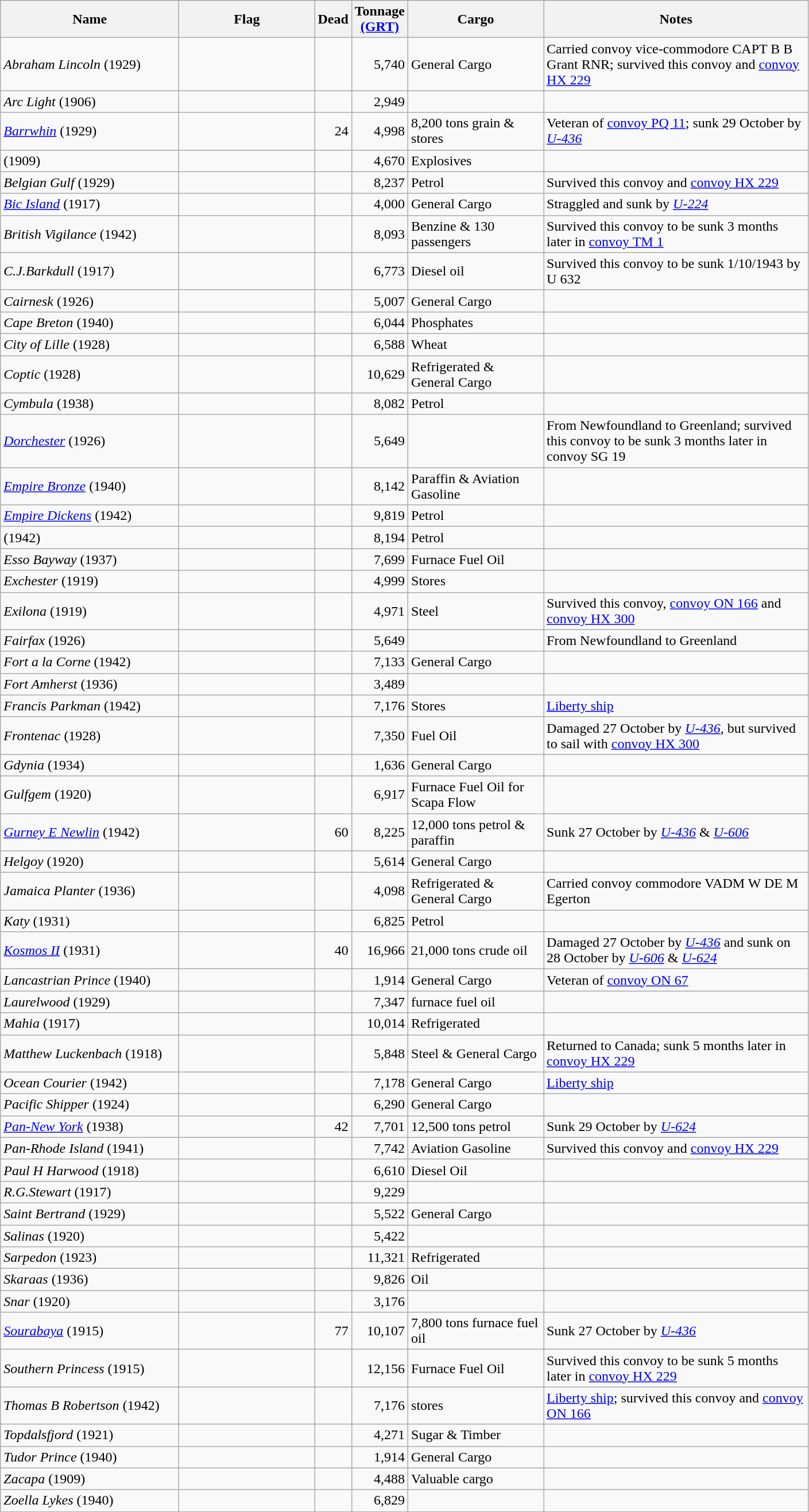<table class="wikitable sortable">
<tr>
<th scope="col" width="200px">Name </th>
<th scope="col" width="150px">Flag </th>
<th scope="col" width="20px">Dead </th>
<th scope="col" width="30px">Tonnage <a href='#'>(GRT)</a></th>
<th scope="col" width="150px">Cargo </th>
<th scope="col" width="300px">Notes </th>
</tr>
<tr>
<td align="left"><em>Abraham Lincoln</em> (1929)</td>
<td align="left"></td>
<td></td>
<td align="right">5,740</td>
<td align="left">General Cargo</td>
<td align="left">Carried convoy vice-commodore CAPT B B Grant RNR; survived this convoy and <a href='#'>convoy HX 229</a></td>
</tr>
<tr>
<td align="left"><em>Arc Light</em> (1906)</td>
<td align="left"></td>
<td></td>
<td align="right">2,949</td>
<td></td>
<td></td>
</tr>
<tr>
<td align="left"><em><a href='#'>Barrwhin</a></em> (1929)</td>
<td align="left"></td>
<td align="right">24</td>
<td align="right">4,998</td>
<td align="left">8,200 tons grain & stores</td>
<td align="left">Veteran of <a href='#'>convoy PQ 11</a>; sunk 29 October by <em><a href='#'>U-436</a></em></td>
</tr>
<tr>
<td align="left"> (1909)</td>
<td align="left"></td>
<td></td>
<td align="right">4,670</td>
<td align="left">Explosives</td>
<td></td>
</tr>
<tr>
<td align="left"><em>Belgian Gulf</em> (1929)</td>
<td align="left"></td>
<td></td>
<td align="right">8,237</td>
<td align="left">Petrol</td>
<td align="left">Survived this convoy and <a href='#'>convoy HX 229</a></td>
</tr>
<tr>
<td align="left"><em><a href='#'>Bic Island</a></em> (1917)</td>
<td align="left"></td>
<td></td>
<td align="right">4,000</td>
<td align="left">General Cargo</td>
<td align="left">Straggled and sunk by <em><a href='#'>U-224</a></em></td>
</tr>
<tr>
<td align="left"><em>British Vigilance</em> (1942)</td>
<td align="left"></td>
<td></td>
<td align="right">8,093</td>
<td align="left">Benzine & 130 passengers</td>
<td align="left">Survived this convoy to be sunk 3 months later in <a href='#'>convoy TM 1</a></td>
</tr>
<tr>
<td align="left"><em>C.J.Barkdull</em> (1917)</td>
<td align="left"></td>
<td></td>
<td align="right">6,773</td>
<td align="left">Diesel oil</td>
<td>Survived this convoy to be sunk 1/10/1943  by U 632</td>
</tr>
<tr>
<td align="left"><em>Cairnesk</em> (1926)</td>
<td align="left"></td>
<td></td>
<td align="right">5,007</td>
<td align="left">General Cargo</td>
<td></td>
</tr>
<tr>
<td align="left"><em>Cape Breton</em> (1940)</td>
<td align="left"></td>
<td></td>
<td align="right">6,044</td>
<td align="left">Phosphates</td>
<td></td>
</tr>
<tr>
<td align="left"><em>City of Lille</em> (1928)</td>
<td align="left"></td>
<td></td>
<td align="right">6,588</td>
<td align="left">Wheat</td>
<td></td>
</tr>
<tr>
<td align="left"><em>Coptic</em> (1928)</td>
<td align="left"></td>
<td></td>
<td align="right">10,629</td>
<td align="left">Refrigerated & General Cargo</td>
<td></td>
</tr>
<tr>
<td align="left"><em>Cymbula</em> (1938)</td>
<td align="left"></td>
<td></td>
<td align="right">8,082</td>
<td align="left">Petrol</td>
<td></td>
</tr>
<tr>
<td align="left"><em><a href='#'>Dorchester</a></em> (1926)</td>
<td align="left"></td>
<td></td>
<td align="right">5,649</td>
<td></td>
<td align="left">From Newfoundland to Greenland; survived this convoy to be sunk 3 months later in convoy SG 19</td>
</tr>
<tr>
<td align="left"><em><a href='#'>Empire Bronze</a></em> (1940)</td>
<td align="left"></td>
<td></td>
<td align="right">8,142</td>
<td align="left">Paraffin & Aviation Gasoline</td>
<td></td>
</tr>
<tr>
<td align="left"><em><a href='#'>Empire Dickens</a></em> (1942)</td>
<td align="left"></td>
<td></td>
<td align="right">9,819</td>
<td align="left">Petrol</td>
<td></td>
</tr>
<tr>
<td align="left"> (1942)</td>
<td align="left"></td>
<td></td>
<td align="right">8,194</td>
<td align="left">Petrol</td>
<td></td>
</tr>
<tr>
<td align="left"><em>Esso Bayway</em> (1937)</td>
<td align="left"></td>
<td></td>
<td align="right">7,699</td>
<td align="left">Furnace Fuel Oil</td>
<td></td>
</tr>
<tr>
<td align="left"><em>Exchester</em> (1919)</td>
<td align="left"></td>
<td></td>
<td align="right">4,999</td>
<td align="left">Stores</td>
<td></td>
</tr>
<tr>
<td align="left"><em>Exilona</em> (1919)</td>
<td align="left"></td>
<td></td>
<td align="right">4,971</td>
<td align="left">Steel</td>
<td align="left">Survived this convoy, <a href='#'>convoy ON 166</a> and <a href='#'>convoy HX 300</a></td>
</tr>
<tr>
<td align="left"><em>Fairfax</em> (1926)</td>
<td align="left"></td>
<td></td>
<td align="right">5,649</td>
<td></td>
<td align="left">From Newfoundland to Greenland</td>
</tr>
<tr>
<td align="left"><em>Fort a la Corne</em> (1942)</td>
<td align="left"></td>
<td></td>
<td align="right">7,133</td>
<td align="left">General Cargo</td>
<td></td>
</tr>
<tr>
<td align="left"><em>Fort Amherst</em> (1936)</td>
<td align="left"></td>
<td></td>
<td align="right">3,489</td>
<td></td>
<td></td>
</tr>
<tr>
<td align="left"><em>Francis Parkman</em> (1942)</td>
<td align="left"></td>
<td></td>
<td align="right">7,176</td>
<td align="left">Stores</td>
<td align="left"><a href='#'>Liberty ship</a></td>
</tr>
<tr>
<td align="left"><em>Frontenac</em> (1928)</td>
<td align="left"></td>
<td></td>
<td align="right">7,350</td>
<td align="left">Fuel Oil</td>
<td align="left">Damaged 27 October by <em><a href='#'>U-436</a></em>, but survived to sail with <a href='#'>convoy HX 300</a></td>
</tr>
<tr>
<td align="left"><em>Gdynia</em> (1934)</td>
<td align="left"></td>
<td></td>
<td align="right">1,636</td>
<td align="left">General Cargo</td>
<td></td>
</tr>
<tr>
<td align="left"><em>Gulfgem</em> (1920)</td>
<td align="left"></td>
<td></td>
<td align="right">6,917</td>
<td align="left">Furnace Fuel Oil for Scapa Flow</td>
<td></td>
</tr>
<tr>
<td align="left"><em><a href='#'>Gurney E Newlin</a></em> (1942)</td>
<td align="left"></td>
<td align="right">60</td>
<td align="right">8,225</td>
<td align="left">12,000 tons petrol & paraffin</td>
<td align="left">Sunk 27 October by <em><a href='#'>U-436</a></em> & <em><a href='#'>U-606</a></em></td>
</tr>
<tr>
<td align="left"><em>Helgoy</em> (1920)</td>
<td align="left"></td>
<td></td>
<td align="right">5,614</td>
<td align="left">General Cargo</td>
<td></td>
</tr>
<tr>
<td align="left"><em>Jamaica Planter</em> (1936)</td>
<td align="left"></td>
<td></td>
<td align="right">4,098</td>
<td align="left">Refrigerated & General Cargo</td>
<td align="left">Carried convoy commodore VADM W DE M Egerton</td>
</tr>
<tr>
<td align="left"><em>Katy</em> (1931)</td>
<td align="left"></td>
<td></td>
<td align="right">6,825</td>
<td align="left">Petrol</td>
<td></td>
</tr>
<tr>
<td align="left"><em><a href='#'>Kosmos II</a></em> (1931)</td>
<td align="left"></td>
<td align="right">40</td>
<td align="right">16,966</td>
<td align="left">21,000 tons crude oil</td>
<td align="left">Damaged 27 October by <em><a href='#'>U-436</a></em> and sunk on 28 October by <em><a href='#'>U-606</a></em> & <em><a href='#'>U-624</a></em></td>
</tr>
<tr>
<td align="left"><em>Lancastrian Prince</em> (1940)</td>
<td align="left"></td>
<td></td>
<td align="right">1,914</td>
<td align="left">General Cargo</td>
<td align="left">Veteran of <a href='#'>convoy ON 67</a></td>
</tr>
<tr>
<td align="left"><em>Laurelwood</em> (1929)</td>
<td align="left"></td>
<td></td>
<td align="right">7,347</td>
<td align="left">furnace fuel oil</td>
<td></td>
</tr>
<tr>
<td align="left"><em>Mahia</em> (1917)</td>
<td align="left"></td>
<td></td>
<td align="right">10,014</td>
<td align="left">Refrigerated</td>
<td></td>
</tr>
<tr>
<td align="left"><em>Matthew Luckenbach</em> (1918)</td>
<td align="left"></td>
<td></td>
<td align="right">5,848</td>
<td align="left">Steel & General Cargo</td>
<td align="left">Returned to Canada; sunk 5 months later in <a href='#'>convoy HX 229</a></td>
</tr>
<tr>
<td align="left"><em>Ocean Courier</em> (1942)</td>
<td align="left"></td>
<td></td>
<td align="right">7,178</td>
<td align="left">General Cargo</td>
<td align="left"><a href='#'>Liberty ship</a></td>
</tr>
<tr>
<td align="left"><em>Pacific Shipper</em> (1924)</td>
<td align="left"></td>
<td></td>
<td align="right">6,290</td>
<td align="left">General Cargo</td>
<td></td>
</tr>
<tr>
<td align="left"><em><a href='#'>Pan-New York</a></em> (1938)</td>
<td align="left"></td>
<td align="right">42</td>
<td align="right">7,701</td>
<td align="left">12,500 tons petrol</td>
<td align="left">Sunk 29 October by <em><a href='#'>U-624</a></em></td>
</tr>
<tr>
<td align="left"><em>Pan-Rhode Island</em> (1941)</td>
<td align="left"></td>
<td></td>
<td align="right">7,742</td>
<td align="left">Aviation Gasoline</td>
<td align="left">Survived this convoy and <a href='#'>convoy HX 229</a></td>
</tr>
<tr>
<td align="left"><em>Paul H Harwood</em> (1918)</td>
<td align="left"></td>
<td></td>
<td align="right">6,610</td>
<td align="left">Diesel Oil</td>
<td></td>
</tr>
<tr>
<td align="left"><em>R.G.Stewart</em> (1917)</td>
<td align="left"></td>
<td></td>
<td align="right">9,229</td>
<td></td>
<td></td>
</tr>
<tr>
<td align="left"><em>Saint Bertrand</em> (1929)</td>
<td align="left"></td>
<td></td>
<td align="right">5,522</td>
<td align="left">General Cargo</td>
<td></td>
</tr>
<tr>
<td align="left"><em>Salinas</em> (1920)</td>
<td align="left"></td>
<td></td>
<td align="right">5,422</td>
<td></td>
<td></td>
</tr>
<tr>
<td align="left"><em>Sarpedon</em> (1923)</td>
<td align="left"></td>
<td></td>
<td align="right">11,321</td>
<td align="left">Refrigerated</td>
<td></td>
</tr>
<tr>
<td align="left"><em>Skaraas</em> (1936)</td>
<td align="left"></td>
<td></td>
<td align="right">9,826</td>
<td align="left">Oil</td>
<td></td>
</tr>
<tr>
<td align="left"><em>Snar</em> (1920)</td>
<td align="left"></td>
<td></td>
<td align="right">3,176</td>
<td></td>
<td></td>
</tr>
<tr>
<td align="left"><em><a href='#'>Sourabaya</a></em> (1915)</td>
<td align="left"></td>
<td align="right">77</td>
<td align="right">10,107</td>
<td align="left">7,800 tons furnace fuel oil</td>
<td align="left">Sunk 27 October by <em><a href='#'>U-436</a></em></td>
</tr>
<tr>
<td align="left"><em>Southern Princess</em> (1915)</td>
<td align="left"></td>
<td></td>
<td align="right">12,156</td>
<td align="left">Furnace Fuel Oil</td>
<td align="left">Survived this convoy to be sunk 5 months later in <a href='#'>convoy HX 229</a></td>
</tr>
<tr>
<td align="left"><em>Thomas B Robertson</em> (1942)</td>
<td align="left"></td>
<td></td>
<td align="right">7,176</td>
<td align="left">stores</td>
<td align="left"><a href='#'>Liberty ship</a>; survived this convoy and <a href='#'>convoy ON 166</a></td>
</tr>
<tr>
<td align="left"><em>Topdalsfjord</em> (1921)</td>
<td align="left"></td>
<td></td>
<td align="right">4,271</td>
<td align="left">Sugar & Timber</td>
<td></td>
</tr>
<tr>
<td align="left"><em>Tudor Prince</em> (1940)</td>
<td align="left"></td>
<td></td>
<td align="right">1,914</td>
<td align="left">General Cargo</td>
<td></td>
</tr>
<tr>
<td align="left"><em>Zacapa</em> (1909)</td>
<td align="left"></td>
<td></td>
<td align="right">4,488</td>
<td align="left">Valuable cargo</td>
<td></td>
</tr>
<tr>
<td align="left"><em>Zoella Lykes</em> (1940)</td>
<td align="left"></td>
<td></td>
<td align="right">6,829</td>
<td></td>
<td></td>
</tr>
</table>
